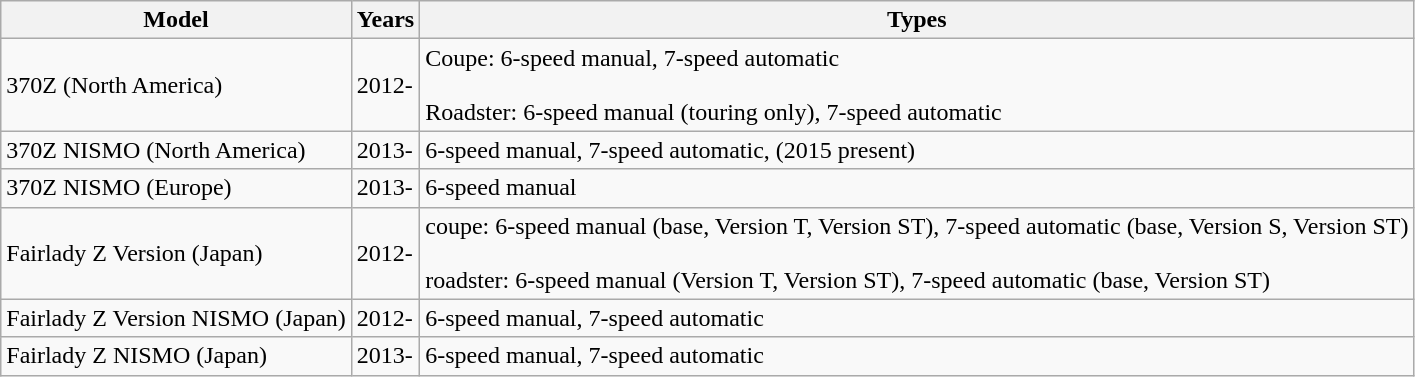<table class="wikitable">
<tr>
<th>Model</th>
<th>Years</th>
<th>Types</th>
</tr>
<tr>
<td>370Z (North America)</td>
<td>2012-</td>
<td>Coupe: 6-speed manual, 7-speed automatic<br><br>Roadster: 6-speed manual (touring only), 7-speed automatic</td>
</tr>
<tr>
<td>370Z NISMO (North America)</td>
<td>2013-</td>
<td>6-speed manual, 7-speed automatic, (2015 present)</td>
</tr>
<tr>
<td>370Z NISMO (Europe)</td>
<td>2013-</td>
<td>6-speed manual</td>
</tr>
<tr>
<td>Fairlady Z Version (Japan)</td>
<td>2012-</td>
<td>coupe: 6-speed manual (base, Version T, Version ST), 7-speed automatic (base, Version S, Version ST)<br><br>roadster: 6-speed manual (Version T, Version ST), 7-speed automatic (base, Version ST)</td>
</tr>
<tr>
<td>Fairlady Z Version NISMO (Japan)</td>
<td>2012-</td>
<td>6-speed manual, 7-speed automatic</td>
</tr>
<tr>
<td>Fairlady Z NISMO (Japan)</td>
<td>2013-</td>
<td>6-speed manual, 7-speed automatic</td>
</tr>
</table>
